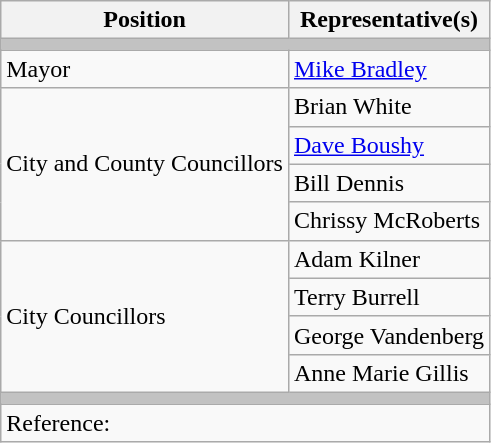<table class="wikitable">
<tr>
<th>Position</th>
<th>Representative(s)</th>
</tr>
<tr>
<td style="text-align:right;background-color:#c2c2c2;"colspan="2"></td>
</tr>
<tr>
<td>Mayor</td>
<td><a href='#'>Mike Bradley</a></td>
</tr>
<tr>
<td rowspan="4">City and County Councillors</td>
<td>Brian White</td>
</tr>
<tr>
<td><a href='#'>Dave Boushy</a></td>
</tr>
<tr>
<td>Bill Dennis</td>
</tr>
<tr>
<td>Chrissy McRoberts</td>
</tr>
<tr>
<td rowspan="4">City Councillors</td>
<td>Adam Kilner</td>
</tr>
<tr>
<td>Terry Burrell</td>
</tr>
<tr>
<td>George Vandenberg</td>
</tr>
<tr>
<td>Anne Marie Gillis</td>
</tr>
<tr>
<td style="text-align:right;background-color:#c2c2c2;"colspan="2"></td>
</tr>
<tr>
<td colspan="2">Reference:</td>
</tr>
</table>
